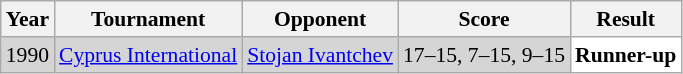<table class="sortable wikitable" style="font-size: 90%;">
<tr>
<th>Year</th>
<th>Tournament</th>
<th>Opponent</th>
<th>Score</th>
<th>Result</th>
</tr>
<tr style="background:#D5D5D5">
<td align="center">1990</td>
<td align="left"><a href='#'>Cyprus International</a></td>
<td align="left"> <a href='#'>Stojan Ivantchev</a></td>
<td align="left">17–15, 7–15, 9–15</td>
<td style="text-align:left; background:white"> <strong>Runner-up</strong></td>
</tr>
</table>
